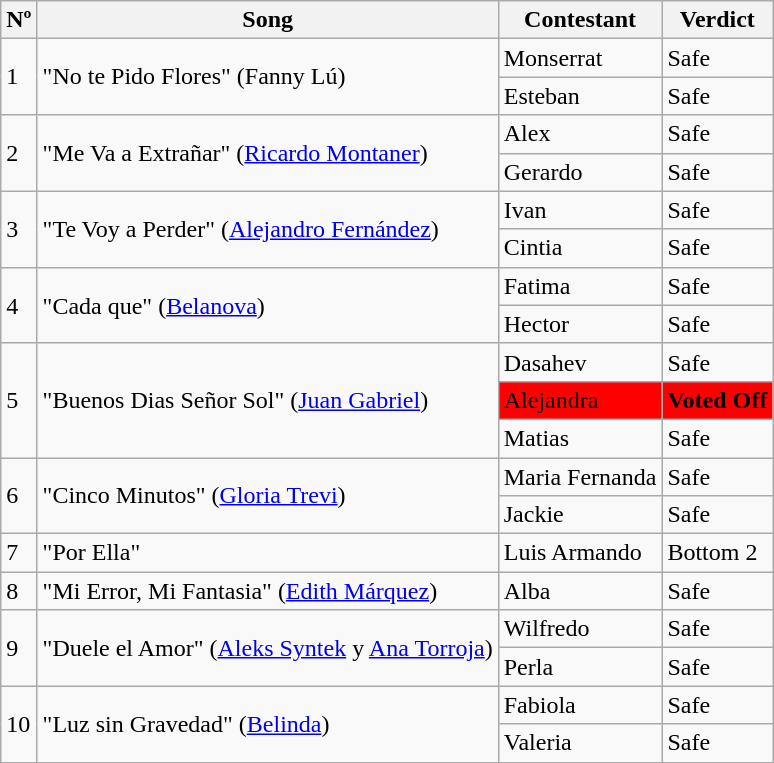<table class="wikitable sortable">
<tr>
<th>Nº</th>
<th>Song</th>
<th>Contestant</th>
<th>Verdict</th>
</tr>
<tr>
<td Rowspan=2>1</td>
<td Rowspan=2>"No te Pido Flores" (Fanny Lú)</td>
<td>Monserrat</td>
<td>Safe</td>
</tr>
<tr>
<td>Esteban</td>
<td>Safe</td>
</tr>
<tr>
<td Rowspan=2>2</td>
<td Rowspan=2>"Me Va a Extrañar" (<a href='#'>Ricardo Montaner</a>)</td>
<td>Alex</td>
<td>Safe</td>
</tr>
<tr>
<td>Gerardo</td>
<td>Safe</td>
</tr>
<tr>
<td Rowspan=2>3</td>
<td Rowspan=2>"Te Voy a Perder" (<a href='#'>Alejandro Fernández</a>)</td>
<td>Ivan</td>
<td>Safe</td>
</tr>
<tr>
<td>Cintia</td>
<td>Safe</td>
</tr>
<tr>
<td Rowspan=2>4</td>
<td Rowspan=2>"Cada que" (<a href='#'>Belanova</a>)</td>
<td>Fatima</td>
<td>Safe</td>
</tr>
<tr>
<td>Hector</td>
<td>Safe</td>
</tr>
<tr>
<td Rowspan=3>5</td>
<td Rowspan=3>"Buenos Dias Señor Sol" (<a href='#'>Juan Gabriel</a>)</td>
<td>Dasahev</td>
<td>Safe</td>
</tr>
<tr>
<td bgcolor="red">Alejandra</td>
<td bgcolor="red"><strong>Voted Off</strong></td>
</tr>
<tr>
<td>Matias</td>
<td>Safe</td>
</tr>
<tr>
<td Rowspan=2>6</td>
<td Rowspan=2>"Cinco Minutos" (<a href='#'>Gloria Trevi</a>)</td>
<td>Maria Fernanda</td>
<td>Safe</td>
</tr>
<tr>
<td>Jackie</td>
<td>Safe</td>
</tr>
<tr>
<td>7</td>
<td>"Por Ella"</td>
<td>Luis Armando</td>
<td>Bottom 2</td>
</tr>
<tr>
<td>8</td>
<td>"Mi Error, Mi Fantasia" (<a href='#'>Edith Márquez</a>)</td>
<td>Alba</td>
<td>Safe</td>
</tr>
<tr>
<td Rowspan=2>9</td>
<td Rowspan=2>"Duele el Amor" (<a href='#'>Aleks Syntek</a> y <a href='#'>Ana Torroja</a>)</td>
<td>Wilfredo</td>
<td>Safe</td>
</tr>
<tr>
<td>Perla</td>
<td>Safe</td>
</tr>
<tr>
<td Rowspan=2>10</td>
<td Rowspan=2>"Luz sin Gravedad" (<a href='#'>Belinda</a>)</td>
<td>Fabiola</td>
<td>Safe</td>
</tr>
<tr>
<td>Valeria</td>
<td>Safe</td>
</tr>
</table>
